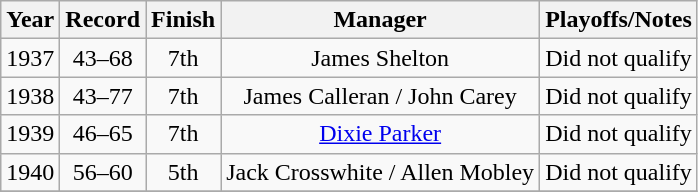<table class="wikitable" style="text-align:center">
<tr>
<th>Year</th>
<th>Record</th>
<th>Finish</th>
<th>Manager</th>
<th>Playoffs/Notes</th>
</tr>
<tr>
<td>1937</td>
<td>43–68</td>
<td>7th</td>
<td>James Shelton</td>
<td>Did not qualify</td>
</tr>
<tr>
<td>1938</td>
<td>43–77</td>
<td>7th</td>
<td>James Calleran / John Carey</td>
<td>Did not qualify</td>
</tr>
<tr>
<td>1939</td>
<td>46–65</td>
<td>7th</td>
<td><a href='#'>Dixie Parker</a></td>
<td>Did not qualify</td>
</tr>
<tr>
<td>1940</td>
<td>56–60</td>
<td>5th</td>
<td>Jack Crosswhite / Allen Mobley</td>
<td>Did not qualify</td>
</tr>
<tr>
</tr>
</table>
